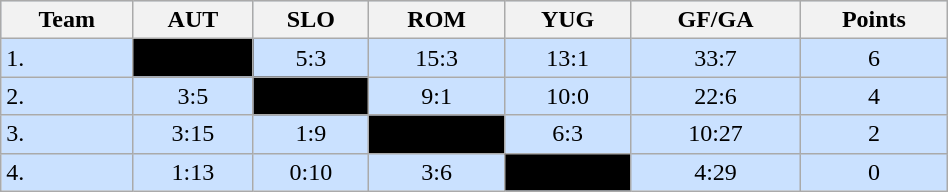<table class="wikitable" bgcolor="#EFEFFF" width="50%">
<tr bgcolor="#BCD2EE">
<th>Team</th>
<th>AUT</th>
<th>SLO</th>
<th>ROM</th>
<th>YUG</th>
<th>GF/GA</th>
<th>Points</th>
</tr>
<tr bgcolor="#CAE1FF" align="center">
<td align="left">1. </td>
<td style="background:#000000;"></td>
<td>5:3</td>
<td>15:3</td>
<td>13:1</td>
<td>33:7</td>
<td>6</td>
</tr>
<tr bgcolor="#CAE1FF" align="center">
<td align="left">2. </td>
<td>3:5</td>
<td style="background:#000000;"></td>
<td>9:1</td>
<td>10:0</td>
<td>22:6</td>
<td>4</td>
</tr>
<tr bgcolor="#CAE1FF" align="center">
<td align="left">3. </td>
<td>3:15</td>
<td>1:9</td>
<td style="background:#000000;"></td>
<td>6:3</td>
<td>10:27</td>
<td>2</td>
</tr>
<tr bgcolor="#CAE1FF" align="center">
<td align="left">4. </td>
<td>1:13</td>
<td>0:10</td>
<td>3:6</td>
<td style="background:#000000;"></td>
<td>4:29</td>
<td>0</td>
</tr>
</table>
